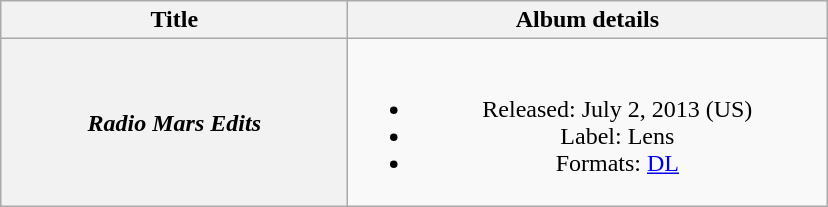<table class="wikitable plainrowheaders" style="text-align:center;">
<tr>
<th scope="col" rowspan="1" style="width:14em;">Title</th>
<th scope="col" rowspan="1" style="width:19.5em;">Album details</th>
</tr>
<tr>
<th scope="row"><em>Radio Mars Edits</em></th>
<td><br><ul><li>Released: July 2, 2013 <span>(US)</span></li><li>Label: Lens</li><li>Formats: <a href='#'>DL</a></li></ul></td>
</tr>
</table>
